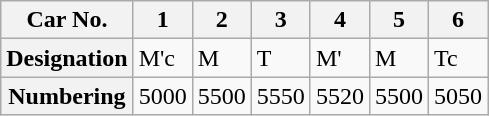<table class="wikitable">
<tr>
<th>Car No.</th>
<th>1</th>
<th>2</th>
<th>3</th>
<th>4</th>
<th>5</th>
<th>6</th>
</tr>
<tr>
<th>Designation</th>
<td>M'c</td>
<td>M</td>
<td>T</td>
<td>M'</td>
<td>M</td>
<td>Tc</td>
</tr>
<tr>
<th>Numbering</th>
<td>5000</td>
<td>5500</td>
<td>5550</td>
<td>5520</td>
<td>5500</td>
<td>5050</td>
</tr>
</table>
